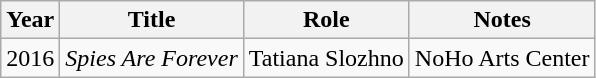<table class="wikitable sortable">
<tr>
<th>Year</th>
<th>Title</th>
<th>Role</th>
<th class="unsortable">Notes</th>
</tr>
<tr>
<td>2016</td>
<td><em>Spies Are Forever</em></td>
<td>Tatiana Slozhno</td>
<td>NoHo Arts Center</td>
</tr>
</table>
